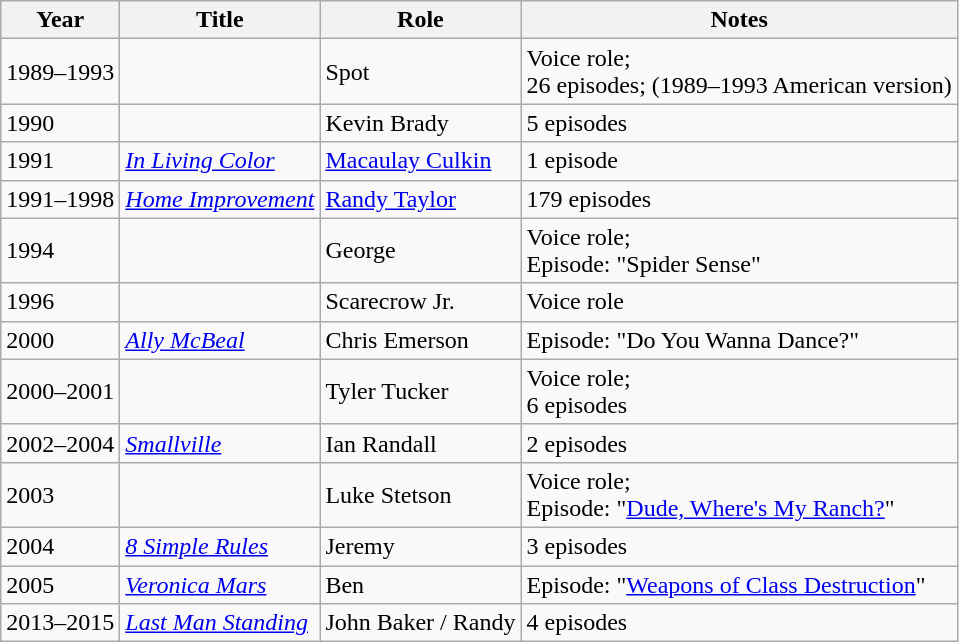<table class="wikitable sortable">
<tr>
<th>Year</th>
<th>Title</th>
<th>Role</th>
<th class="unsortable">Notes</th>
</tr>
<tr>
<td>1989–1993</td>
<td><em></em></td>
<td>Spot</td>
<td>Voice role;<br>26 episodes; (1989–1993 American version)</td>
</tr>
<tr>
<td>1990</td>
<td><em></em></td>
<td>Kevin Brady</td>
<td>5 episodes</td>
</tr>
<tr>
<td>1991</td>
<td><em><a href='#'>In Living Color</a></em></td>
<td><a href='#'>Macaulay Culkin</a></td>
<td>1 episode</td>
</tr>
<tr>
<td>1991–1998</td>
<td><em><a href='#'>Home Improvement</a></em></td>
<td><a href='#'>Randy Taylor</a></td>
<td>179 episodes</td>
</tr>
<tr>
<td>1994</td>
<td><em></em></td>
<td>George</td>
<td>Voice role;<br>Episode: "Spider Sense"</td>
</tr>
<tr>
<td>1996</td>
<td><em></em></td>
<td>Scarecrow Jr.</td>
<td>Voice role</td>
</tr>
<tr>
<td>2000</td>
<td><em><a href='#'>Ally McBeal</a></em></td>
<td>Chris Emerson</td>
<td>Episode: "Do You Wanna Dance?"</td>
</tr>
<tr>
<td>2000–2001</td>
<td><em></em></td>
<td>Tyler Tucker</td>
<td>Voice role;<br>6 episodes</td>
</tr>
<tr>
<td>2002–2004</td>
<td><em><a href='#'>Smallville</a></em></td>
<td>Ian Randall</td>
<td>2 episodes</td>
</tr>
<tr>
<td>2003</td>
<td><em></em></td>
<td>Luke Stetson</td>
<td>Voice role;<br>Episode: "<a href='#'>Dude, Where's My Ranch?</a>"</td>
</tr>
<tr>
<td>2004</td>
<td><em><a href='#'>8 Simple Rules</a></em></td>
<td>Jeremy</td>
<td>3 episodes</td>
</tr>
<tr>
<td>2005</td>
<td><em><a href='#'>Veronica Mars</a></em></td>
<td>Ben</td>
<td>Episode: "<a href='#'>Weapons of Class Destruction</a>"</td>
</tr>
<tr>
<td>2013–2015</td>
<td><em><a href='#'>Last Man Standing</a></em></td>
<td>John Baker / Randy</td>
<td>4 episodes</td>
</tr>
</table>
